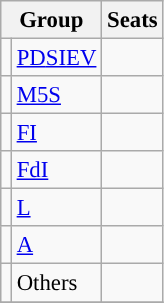<table class="wikitable" style="font-size:95%">
<tr>
<th colspan="2">Group</th>
<th>Seats</th>
</tr>
<tr>
<td style="background-color:"></td>
<td align="left"><a href='#'>PD</a><a href='#'>SI</a><a href='#'>EV</a></td>
<td align="left"></td>
</tr>
<tr>
<td style="background-color:"></td>
<td align="left"><a href='#'>M5S</a></td>
<td align="left"></td>
</tr>
<tr>
<td style="background-color:"></td>
<td align="left"><a href='#'>FI</a></td>
<td align="left"></td>
</tr>
<tr>
<td style="background-color:"></td>
<td align="left"><a href='#'>FdI</a></td>
<td align="left"></td>
</tr>
<tr>
<td style="background-color:"></td>
<td align="left"><a href='#'>L</a></td>
<td align="left"></td>
</tr>
<tr>
<td style="background-color:"></td>
<td align="left"><a href='#'>A</a></td>
<td align="left"></td>
</tr>
<tr>
<td style="background-color:"></td>
<td align="left">Others</td>
<td align="left"></td>
</tr>
<tr>
</tr>
</table>
